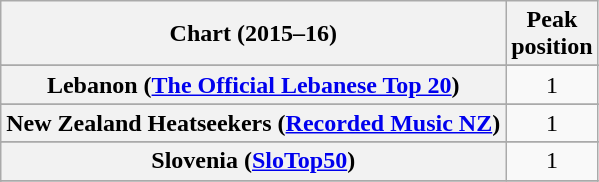<table class="wikitable sortable plainrowheaders" style="text-align:center">
<tr>
<th scope="col">Chart (2015–16)</th>
<th scope="col">Peak<br>position</th>
</tr>
<tr>
</tr>
<tr>
</tr>
<tr>
</tr>
<tr>
</tr>
<tr>
</tr>
<tr>
</tr>
<tr>
</tr>
<tr>
</tr>
<tr>
</tr>
<tr>
</tr>
<tr>
</tr>
<tr>
</tr>
<tr>
</tr>
<tr>
</tr>
<tr>
<th scope="row">Lebanon (<a href='#'>The Official Lebanese Top 20</a>)</th>
<td>1</td>
</tr>
<tr>
</tr>
<tr>
</tr>
<tr>
<th scope="row">New Zealand Heatseekers (<a href='#'>Recorded Music NZ</a>)</th>
<td>1</td>
</tr>
<tr>
</tr>
<tr>
</tr>
<tr>
</tr>
<tr>
</tr>
<tr>
<th scope="row">Slovenia (<a href='#'>SloTop50</a>)</th>
<td align=center>1</td>
</tr>
<tr>
</tr>
<tr>
</tr>
<tr>
</tr>
<tr>
</tr>
<tr>
</tr>
<tr>
</tr>
</table>
